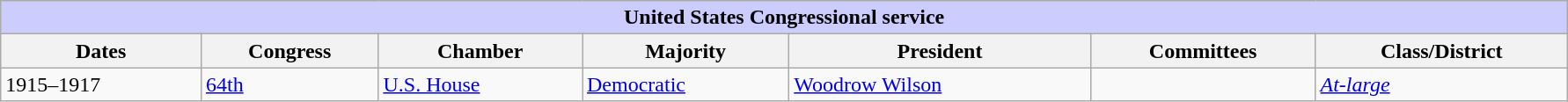<table class=wikitable style="width: 94%" style="text-align: center;" align="center">
<tr bgcolor=#cccccc>
<th colspan=7 style="background: #ccccff;">United States Congressional service</th>
</tr>
<tr>
<th><strong>Dates</strong></th>
<th><strong>Congress</strong></th>
<th><strong>Chamber</strong></th>
<th><strong>Majority</strong></th>
<th><strong>President</strong></th>
<th><strong>Committees</strong></th>
<th><strong>Class/District</strong></th>
</tr>
<tr>
<td>1915–1917</td>
<td><a href='#'>64th</a></td>
<td><a href='#'>U.S. House</a></td>
<td><a href='#'>Democratic</a></td>
<td><a href='#'>Woodrow Wilson</a></td>
<td></td>
<td><a href='#'><em>At-large</em></a></td>
</tr>
</table>
